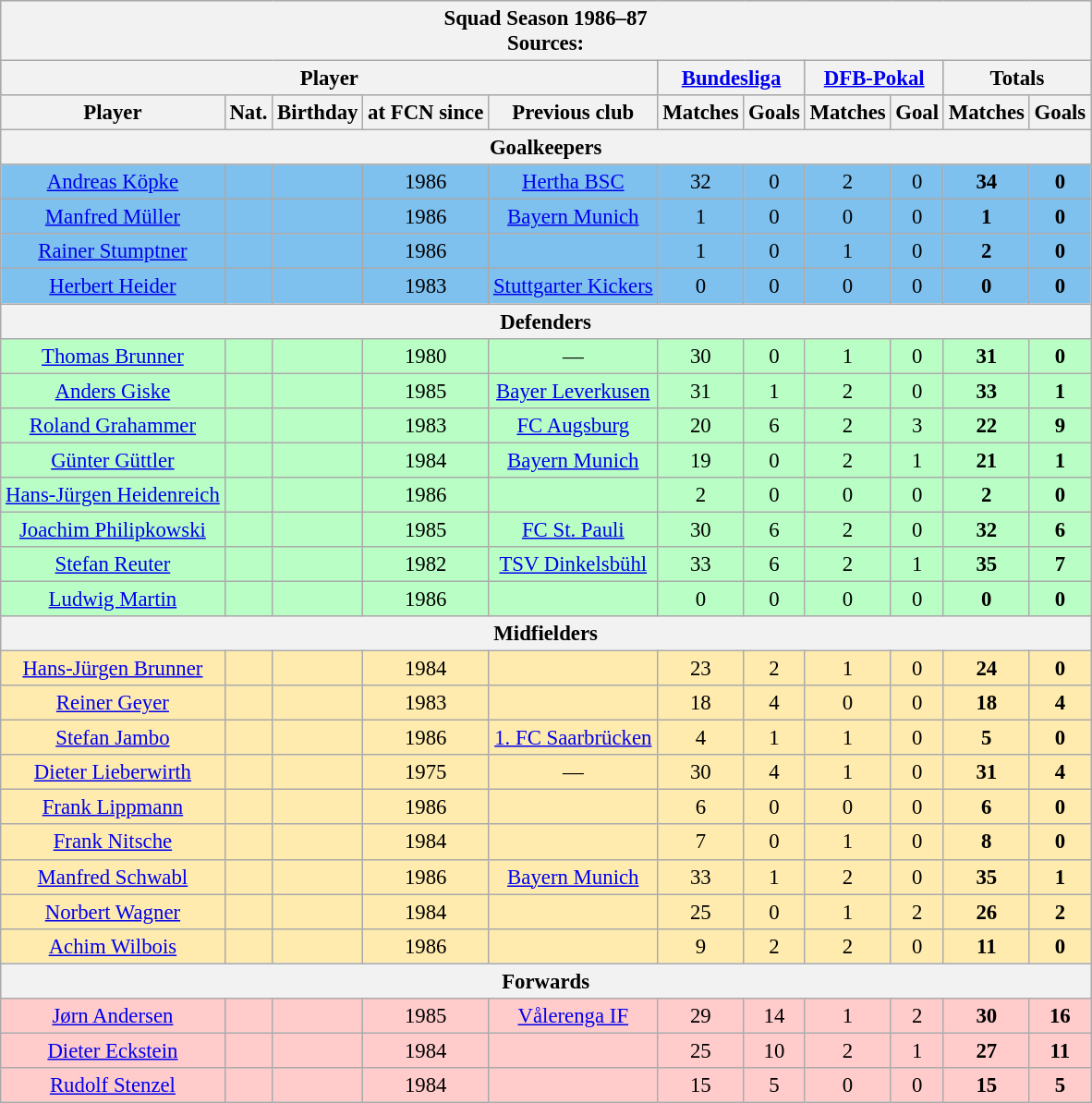<table class="wikitable" style="font-size:95%">
<tr style="text-align:center; background:#dcdcdc;">
<th colspan="11">Squad Season 1986–87<br>Sources:</th>
</tr>
<tr style="text-align:center; background:#9c9c9c;">
<th colspan="5">Player</th>
<th colspan="2"><a href='#'>Bundesliga</a></th>
<th colspan="2"><a href='#'>DFB-Pokal</a></th>
<th colspan="2">Totals</th>
</tr>
<tr style="text-align:center; background:#dcdcdc;">
<th>Player</th>
<th>Nat.</th>
<th>Birthday</th>
<th>at FCN since</th>
<th>Previous club</th>
<th>Matches</th>
<th>Goals</th>
<th>Matches</th>
<th>Goal</th>
<th>Matches</th>
<th>Goals</th>
</tr>
<tr style="text-align:center; background:#dcdcdc;">
<th colspan="11">Goalkeepers</th>
</tr>
<tr style="text-align:center; background:#7ec0ee;">
<td><a href='#'>Andreas Köpke</a></td>
<td></td>
<td></td>
<td>1986</td>
<td><a href='#'>Hertha BSC</a></td>
<td>32</td>
<td>0</td>
<td>2</td>
<td>0</td>
<td><strong>34</strong></td>
<td><strong>0</strong></td>
</tr>
<tr style="text-align:center; background:#7ec0ee;">
<td><a href='#'>Manfred Müller</a></td>
<td></td>
<td></td>
<td>1986</td>
<td><a href='#'>Bayern Munich</a></td>
<td>1</td>
<td>0</td>
<td>0</td>
<td>0</td>
<td><strong>1</strong></td>
<td><strong>0</strong></td>
</tr>
<tr style="text-align:center; background:#7ec0ee;">
<td><a href='#'>Rainer Stumptner</a></td>
<td></td>
<td></td>
<td>1986</td>
<td></td>
<td>1</td>
<td>0</td>
<td>1</td>
<td>0</td>
<td><strong>2</strong></td>
<td><strong>0</strong></td>
</tr>
<tr style="text-align:center; background:#7ec0ee;">
<td><a href='#'>Herbert Heider</a></td>
<td></td>
<td></td>
<td>1983</td>
<td><a href='#'>Stuttgarter Kickers</a></td>
<td>0</td>
<td>0</td>
<td>0</td>
<td>0</td>
<td><strong>0</strong></td>
<td><strong>0</strong></td>
</tr>
<tr style="text-align:center; background:#dcdcdc;">
<th colspan="11">Defenders</th>
</tr>
<tr style="text-align:center; background:#b9ffc5;">
<td><a href='#'>Thomas Brunner</a></td>
<td></td>
<td></td>
<td>1980</td>
<td>—</td>
<td>30</td>
<td>0</td>
<td>1</td>
<td>0</td>
<td><strong>31</strong></td>
<td><strong>0</strong></td>
</tr>
<tr style="text-align:center; background:#b9ffc5;">
<td><a href='#'>Anders Giske</a></td>
<td></td>
<td></td>
<td>1985</td>
<td><a href='#'>Bayer Leverkusen</a></td>
<td>31</td>
<td>1</td>
<td>2</td>
<td>0</td>
<td><strong>33</strong></td>
<td><strong>1</strong></td>
</tr>
<tr style="text-align:center; background:#b9ffc5;">
<td><a href='#'>Roland Grahammer</a></td>
<td></td>
<td></td>
<td>1983</td>
<td><a href='#'>FC Augsburg</a></td>
<td>20</td>
<td>6</td>
<td>2</td>
<td>3</td>
<td><strong>22</strong></td>
<td><strong>9</strong></td>
</tr>
<tr style="text-align:center; background:#b9ffc5;">
<td><a href='#'>Günter Güttler</a></td>
<td></td>
<td></td>
<td>1984</td>
<td><a href='#'>Bayern Munich</a></td>
<td>19</td>
<td>0</td>
<td>2</td>
<td>1</td>
<td><strong>21</strong></td>
<td><strong>1</strong></td>
</tr>
<tr style="text-align:center; background:#b9ffc5;">
<td><a href='#'>Hans-Jürgen Heidenreich</a></td>
<td></td>
<td></td>
<td>1986</td>
<td></td>
<td>2</td>
<td>0</td>
<td>0</td>
<td>0</td>
<td><strong>2</strong></td>
<td><strong>0</strong></td>
</tr>
<tr style="text-align:center; background:#b9ffc5;">
<td><a href='#'>Joachim Philipkowski</a></td>
<td></td>
<td></td>
<td>1985</td>
<td><a href='#'>FC St. Pauli</a></td>
<td>30</td>
<td>6</td>
<td>2</td>
<td>0</td>
<td><strong>32</strong></td>
<td><strong>6</strong></td>
</tr>
<tr style="text-align:center; background:#b9ffc5;">
<td><a href='#'>Stefan Reuter</a></td>
<td></td>
<td></td>
<td>1982</td>
<td><a href='#'>TSV Dinkelsbühl</a></td>
<td>33</td>
<td>6</td>
<td>2</td>
<td>1</td>
<td><strong>35</strong></td>
<td><strong>7</strong></td>
</tr>
<tr style="text-align:center; background:#b9ffc5;">
<td><a href='#'>Ludwig Martin</a></td>
<td></td>
<td></td>
<td>1986</td>
<td></td>
<td>0</td>
<td>0</td>
<td>0</td>
<td>0</td>
<td><strong>0</strong></td>
<td><strong>0</strong></td>
</tr>
<tr style="text-align:center; background:#dcdcdc;">
<th colspan="11">Midfielders</th>
</tr>
<tr style="text-align:center; background:#ffebad;">
<td><a href='#'>Hans-Jürgen Brunner</a></td>
<td></td>
<td></td>
<td>1984</td>
<td></td>
<td>23</td>
<td>2</td>
<td>1</td>
<td>0</td>
<td><strong>24</strong></td>
<td><strong>0</strong></td>
</tr>
<tr style="text-align:center; background:#ffebad;">
<td><a href='#'>Reiner Geyer</a></td>
<td></td>
<td></td>
<td>1983</td>
<td></td>
<td>18</td>
<td>4</td>
<td>0</td>
<td>0</td>
<td><strong>18</strong></td>
<td><strong>4</strong></td>
</tr>
<tr style="text-align:center; background:#ffebad;">
<td><a href='#'>Stefan Jambo</a></td>
<td></td>
<td></td>
<td>1986</td>
<td><a href='#'>1. FC Saarbrücken</a></td>
<td>4</td>
<td>1</td>
<td>1</td>
<td>0</td>
<td><strong>5</strong></td>
<td><strong>0</strong></td>
</tr>
<tr style="text-align:center; background:#ffebad;">
<td><a href='#'>Dieter Lieberwirth</a></td>
<td></td>
<td></td>
<td>1975</td>
<td>—</td>
<td>30</td>
<td>4</td>
<td>1</td>
<td>0</td>
<td><strong>31</strong></td>
<td><strong>4</strong></td>
</tr>
<tr style="text-align:center; background:#ffebad;">
<td><a href='#'>Frank Lippmann</a></td>
<td></td>
<td></td>
<td>1986</td>
<td></td>
<td>6</td>
<td>0</td>
<td>0</td>
<td>0</td>
<td><strong>6</strong></td>
<td><strong>0</strong></td>
</tr>
<tr style="text-align:center; background:#ffebad;">
<td><a href='#'>Frank Nitsche</a></td>
<td></td>
<td></td>
<td>1984</td>
<td></td>
<td>7</td>
<td>0</td>
<td>1</td>
<td>0</td>
<td><strong>8</strong></td>
<td><strong>0</strong></td>
</tr>
<tr style="text-align:center; background:#ffebad;">
<td><a href='#'>Manfred Schwabl</a></td>
<td></td>
<td></td>
<td>1986</td>
<td><a href='#'>Bayern Munich</a></td>
<td>33</td>
<td>1</td>
<td>2</td>
<td>0</td>
<td><strong>35</strong></td>
<td><strong>1</strong></td>
</tr>
<tr style="text-align:center; background:#ffebad;">
<td><a href='#'>Norbert Wagner</a></td>
<td></td>
<td></td>
<td>1984</td>
<td></td>
<td>25</td>
<td>0</td>
<td>1</td>
<td>2</td>
<td><strong>26</strong></td>
<td><strong>2</strong></td>
</tr>
<tr style="text-align:center; background:#ffebad;">
<td><a href='#'>Achim Wilbois</a></td>
<td></td>
<td></td>
<td>1986</td>
<td></td>
<td>9</td>
<td>2</td>
<td>2</td>
<td>0</td>
<td><strong>11</strong></td>
<td><strong>0</strong></td>
</tr>
<tr style="text-align:center; background:#dcdcdc;">
<th colspan="11">Forwards</th>
</tr>
<tr style="text-align:center; background:#ffcbcb;">
<td><a href='#'>Jørn Andersen</a></td>
<td></td>
<td></td>
<td>1985</td>
<td><a href='#'>Vålerenga IF</a></td>
<td>29</td>
<td>14</td>
<td>1</td>
<td>2</td>
<td><strong>30</strong></td>
<td><strong>16</strong></td>
</tr>
<tr style="text-align:center; background:#ffcbcb;">
<td><a href='#'>Dieter Eckstein</a></td>
<td></td>
<td></td>
<td>1984</td>
<td></td>
<td>25</td>
<td>10</td>
<td>2</td>
<td>1</td>
<td><strong>27</strong></td>
<td><strong>11</strong></td>
</tr>
<tr style="text-align:center; background:#ffcbcb;">
<td><a href='#'>Rudolf Stenzel</a></td>
<td></td>
<td></td>
<td>1984</td>
<td></td>
<td>15</td>
<td>5</td>
<td>0</td>
<td>0</td>
<td><strong>15</strong></td>
<td><strong>5</strong></td>
</tr>
</table>
